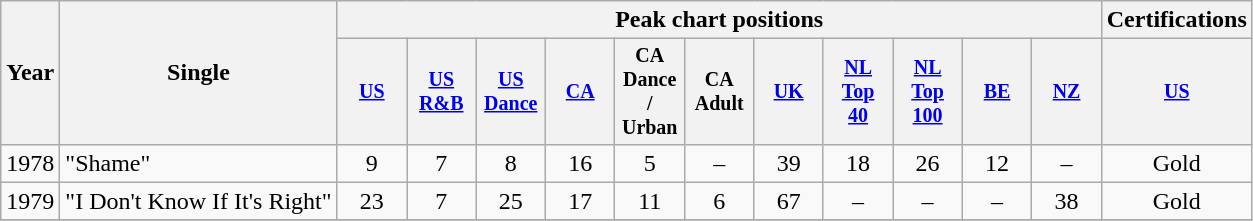<table class="wikitable" style="text-align:center;">
<tr>
<th rowspan="2">Year</th>
<th rowspan="2">Single</th>
<th colspan="11">Peak chart positions</th>
<th>Certifications</th>
</tr>
<tr style="font-size:smaller;">
<th width="40"><a href='#'>US</a><br></th>
<th width="40"><a href='#'>US<br>R&B</a><br></th>
<th width="40"><a href='#'>US<br>Dance</a><br></th>
<th width="40"><a href='#'>CA</a></th>
<th width="40">CA<br>Dance<br>/ Urban</th>
<th width="40">CA<br>Adult</th>
<th width="40"><a href='#'>UK</a><br></th>
<th width="40"><a href='#'>NL<br>Top<br>40</a></th>
<th width="40"><a href='#'>NL<br>Top<br>100</a></th>
<th width="40"><a href='#'>BE</a></th>
<th width="40"><a href='#'>NZ</a><br></th>
<th width="40"><a href='#'>US</a><br></th>
</tr>
<tr>
<td rowspan="1">1978</td>
<td align="left">"Shame"</td>
<td>9</td>
<td>7</td>
<td>8</td>
<td>16<br></td>
<td>5<br></td>
<td>–</td>
<td>39</td>
<td>18<br></td>
<td>26<br></td>
<td>12<br></td>
<td>–</td>
<td>Gold</td>
</tr>
<tr>
<td rowspan="1">1979</td>
<td align="left">"I Don't Know If It's Right"</td>
<td>23</td>
<td>7</td>
<td>25</td>
<td>17<br></td>
<td>11<br></td>
<td>6<br></td>
<td>67</td>
<td>–</td>
<td>–</td>
<td>–</td>
<td>38<br></td>
<td>Gold</td>
</tr>
<tr>
</tr>
</table>
